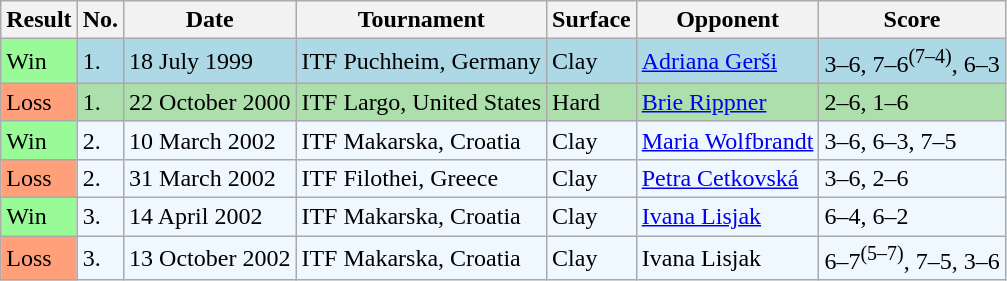<table class="sortable wikitable">
<tr>
<th>Result</th>
<th>No.</th>
<th>Date</th>
<th>Tournament</th>
<th>Surface</th>
<th>Opponent</th>
<th>Score</th>
</tr>
<tr style="background:lightblue;">
<td style="background:#98fb98;">Win</td>
<td>1.</td>
<td>18 July 1999</td>
<td>ITF Puchheim, Germany</td>
<td>Clay</td>
<td> <a href='#'>Adriana Gerši</a></td>
<td>3–6, 7–6<sup>(7–4)</sup>, 6–3</td>
</tr>
<tr style="background:#addfad;">
<td style="background:#ffa07a;">Loss</td>
<td>1.</td>
<td>22 October 2000</td>
<td>ITF Largo, United States</td>
<td>Hard</td>
<td> <a href='#'>Brie Rippner</a></td>
<td>2–6, 1–6</td>
</tr>
<tr style="background:#f0f8ff;">
<td style="background:#98fb98;">Win</td>
<td>2.</td>
<td>10 March 2002</td>
<td>ITF Makarska, Croatia</td>
<td>Clay</td>
<td> <a href='#'>Maria Wolfbrandt</a></td>
<td>3–6, 6–3, 7–5</td>
</tr>
<tr style="background:#f0f8ff;">
<td style="background:#ffa07a;">Loss</td>
<td>2.</td>
<td>31 March 2002</td>
<td>ITF Filothei, Greece</td>
<td>Clay</td>
<td> <a href='#'>Petra Cetkovská</a></td>
<td>3–6, 2–6</td>
</tr>
<tr style="background:#f0f8ff;">
<td style="background:#98fb98;">Win</td>
<td>3.</td>
<td>14 April 2002</td>
<td>ITF Makarska, Croatia</td>
<td>Clay</td>
<td> <a href='#'>Ivana Lisjak</a></td>
<td>6–4, 6–2</td>
</tr>
<tr style="background:#f0f8ff;">
<td style="background:#ffa07a;">Loss</td>
<td>3.</td>
<td>13 October 2002</td>
<td>ITF Makarska, Croatia</td>
<td>Clay</td>
<td> Ivana Lisjak</td>
<td>6–7<sup>(5–7)</sup>, 7–5, 3–6</td>
</tr>
</table>
